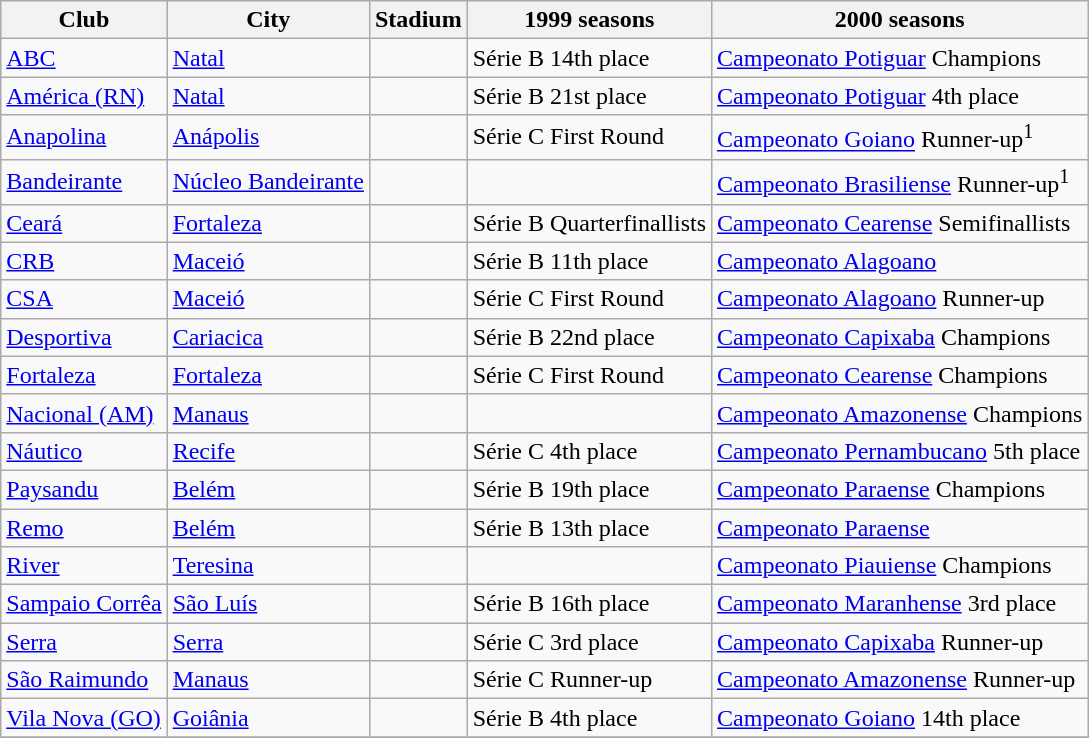<table class="wikitable sortable">
<tr>
<th>Club</th>
<th>City</th>
<th>Stadium</th>
<th>1999 seasons</th>
<th>2000 seasons</th>
</tr>
<tr>
<td><a href='#'>ABC</a></td>
<td><a href='#'>Natal</a></td>
<td></td>
<td>Série B 14th place</td>
<td> <a href='#'>Campeonato Potiguar</a> Champions</td>
</tr>
<tr>
<td><a href='#'>América (RN)</a></td>
<td><a href='#'>Natal</a></td>
<td></td>
<td>Série B 21st place</td>
<td> <a href='#'>Campeonato Potiguar</a> 4th place</td>
</tr>
<tr>
<td><a href='#'>Anapolina</a></td>
<td><a href='#'>Anápolis</a></td>
<td></td>
<td>Série C First Round</td>
<td> <a href='#'>Campeonato Goiano</a> Runner-up<sup>1</sup></td>
</tr>
<tr>
<td><a href='#'>Bandeirante</a></td>
<td><a href='#'>Núcleo Bandeirante</a></td>
<td></td>
<td></td>
<td> <a href='#'>Campeonato Brasiliense</a> Runner-up<sup>1</sup></td>
</tr>
<tr>
<td><a href='#'>Ceará</a></td>
<td><a href='#'>Fortaleza</a></td>
<td></td>
<td>Série B Quarterfinallists</td>
<td> <a href='#'>Campeonato Cearense</a> Semifinallists</td>
</tr>
<tr>
<td><a href='#'>CRB</a></td>
<td><a href='#'>Maceió</a></td>
<td></td>
<td>Série B 11th place</td>
<td> <a href='#'>Campeonato Alagoano</a></td>
</tr>
<tr>
<td><a href='#'>CSA</a></td>
<td><a href='#'>Maceió</a></td>
<td></td>
<td>Série C First Round</td>
<td> <a href='#'>Campeonato Alagoano</a> Runner-up</td>
</tr>
<tr>
<td><a href='#'>Desportiva</a></td>
<td><a href='#'>Cariacica</a></td>
<td></td>
<td>Série B 22nd place</td>
<td> <a href='#'>Campeonato Capixaba</a> Champions</td>
</tr>
<tr>
<td><a href='#'>Fortaleza</a></td>
<td><a href='#'>Fortaleza</a></td>
<td></td>
<td>Série C First Round</td>
<td> <a href='#'>Campeonato Cearense</a> Champions</td>
</tr>
<tr>
<td><a href='#'>Nacional (AM)</a></td>
<td><a href='#'>Manaus</a></td>
<td></td>
<td></td>
<td> <a href='#'>Campeonato Amazonense</a> Champions</td>
</tr>
<tr>
<td><a href='#'>Náutico</a></td>
<td><a href='#'>Recife</a></td>
<td></td>
<td>Série C 4th place</td>
<td> <a href='#'>Campeonato Pernambucano</a> 5th place</td>
</tr>
<tr>
<td><a href='#'>Paysandu</a></td>
<td><a href='#'>Belém</a></td>
<td></td>
<td>Série B 19th place</td>
<td> <a href='#'>Campeonato Paraense</a> Champions</td>
</tr>
<tr>
<td><a href='#'>Remo</a></td>
<td><a href='#'>Belém</a></td>
<td></td>
<td>Série B 13th place</td>
<td> <a href='#'>Campeonato Paraense</a></td>
</tr>
<tr>
<td><a href='#'>River</a></td>
<td><a href='#'>Teresina</a></td>
<td></td>
<td></td>
<td> <a href='#'>Campeonato Piauiense</a> Champions</td>
</tr>
<tr>
<td><a href='#'>Sampaio Corrêa</a></td>
<td><a href='#'>São Luís</a></td>
<td></td>
<td>Série B 16th place</td>
<td> <a href='#'>Campeonato Maranhense</a> 3rd place</td>
</tr>
<tr>
<td><a href='#'>Serra</a></td>
<td><a href='#'>Serra</a></td>
<td></td>
<td>Série C 3rd place</td>
<td> <a href='#'>Campeonato Capixaba</a> Runner-up</td>
</tr>
<tr>
<td><a href='#'>São Raimundo</a></td>
<td><a href='#'>Manaus</a></td>
<td></td>
<td>Série C Runner-up</td>
<td> <a href='#'>Campeonato Amazonense</a> Runner-up</td>
</tr>
<tr>
<td><a href='#'>Vila Nova (GO)</a></td>
<td><a href='#'>Goiânia</a></td>
<td></td>
<td>Série B 4th place</td>
<td> <a href='#'>Campeonato Goiano</a> 14th place</td>
</tr>
<tr>
</tr>
</table>
